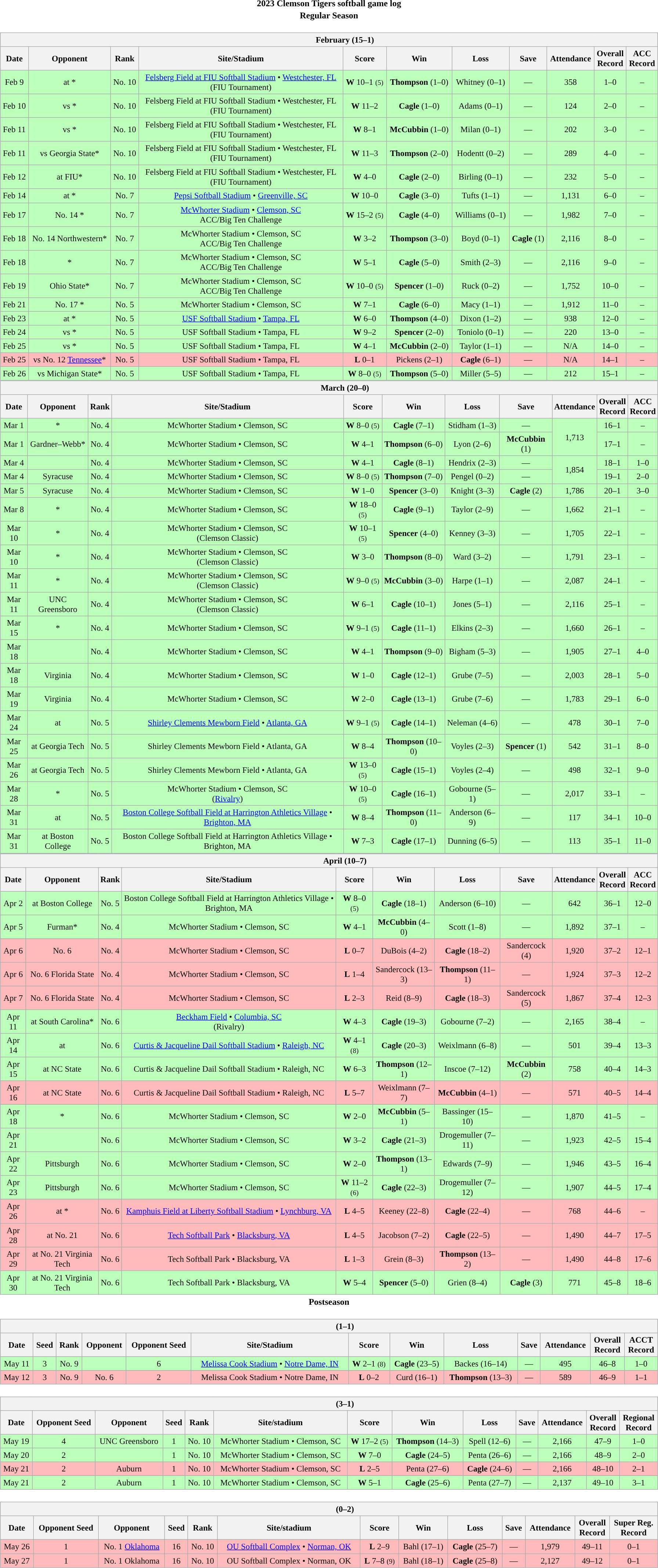<table class="toccolours" width=95% style="clear:both; margin:1.5em auto; text-align:center;">
<tr>
<th colspan=2>2023 Clemson Tigers softball game log</th>
</tr>
<tr>
<th colspan=2>Regular Season</th>
</tr>
<tr valign="top">
<td><br><table class="wikitable collapsible collapsed" style="margin:auto; width:100%; text-align:center; font-size:95%">
<tr>
<th colspan=12 style="padding-left:4em;">February (15–1)</th>
</tr>
<tr>
<th>Date</th>
<th>Opponent</th>
<th>Rank</th>
<th>Site/Stadium</th>
<th>Score</th>
<th>Win</th>
<th>Loss</th>
<th>Save</th>
<th>Attendance</th>
<th>Overall<br>Record</th>
<th>ACC<br>Record</th>
</tr>
<tr style="background:#bfb;">
<td>Feb 9</td>
<td>at *</td>
<td>No. 10</td>
<td><a href='#'>Felsberg Field at FIU Softball Stadium</a> • <a href='#'>Westchester, FL</a><br>(FIU Tournament)</td>
<td><strong>W</strong> 10–1 <small>(5)</small></td>
<td><strong>Thompson</strong> (1–0)</td>
<td>Whitney (0–1)</td>
<td>—</td>
<td>358</td>
<td>1–0</td>
<td>–</td>
</tr>
<tr style="background:#bfb;">
<td>Feb 10</td>
<td>vs *</td>
<td>No. 10</td>
<td>Felsberg Field at FIU Softball Stadium • Westchester, FL<br>(FIU Tournament)</td>
<td><strong>W</strong> 11–2</td>
<td><strong>Cagle</strong> (1–0)</td>
<td>Adams (0–1)</td>
<td>—</td>
<td>124</td>
<td>2–0</td>
<td>–</td>
</tr>
<tr style="background:#bfb;">
<td>Feb 11</td>
<td>vs *</td>
<td>No. 10</td>
<td>Felsberg Field at FIU Softball Stadium • Westchester, FL<br>(FIU Tournament)</td>
<td><strong>W</strong> 8–1</td>
<td><strong>McCubbin</strong> (1–0)</td>
<td>Milan (0–1)</td>
<td>—</td>
<td>202</td>
<td>3–0</td>
<td>–</td>
</tr>
<tr style="background:#bfb;">
<td>Feb 11</td>
<td>vs Georgia State*</td>
<td>No. 10</td>
<td>Felsberg Field at FIU Softball Stadium • Westchester, FL<br>(FIU Tournament)</td>
<td><strong>W</strong> 11–3</td>
<td><strong>Thompson</strong> (2–0)</td>
<td>Hodentt (0–2)</td>
<td>—</td>
<td>289</td>
<td>4–0</td>
<td>–</td>
</tr>
<tr style="background:#bfb;">
<td>Feb 12</td>
<td>at FIU*</td>
<td>No. 10</td>
<td>Felsberg Field at FIU Softball Stadium • Westchester, FL<br>(FIU Tournament)</td>
<td><strong>W</strong> 4–0</td>
<td><strong>Cagle</strong> (2–0)</td>
<td>Birling (0–1)</td>
<td>—</td>
<td>232</td>
<td>5–0</td>
<td>–</td>
</tr>
<tr style="background:#bfb;">
<td>Feb 14</td>
<td>at *</td>
<td>No. 7</td>
<td><a href='#'>Pepsi Softball Stadium</a> • <a href='#'>Greenville, SC</a></td>
<td><strong>W</strong> 10–0</td>
<td><strong>Cagle</strong> (3–0)</td>
<td>Tufts (1–1)</td>
<td>—</td>
<td>1,131</td>
<td>6–0</td>
<td>–</td>
</tr>
<tr style="background:#bfb;">
<td>Feb 17</td>
<td>No. 14 *</td>
<td>No. 7</td>
<td><a href='#'>McWhorter Stadium</a> • <a href='#'>Clemson, SC</a><br>ACC/Big Ten Challenge</td>
<td><strong>W</strong> 15–2 <small>(5)</small></td>
<td><strong>Cagle</strong> (4–0)</td>
<td>Williams (0–1)</td>
<td>—</td>
<td>1,982</td>
<td>7–0</td>
<td>–</td>
</tr>
<tr style="background:#bfb;">
<td>Feb 18</td>
<td>No. 14 Northwestern*</td>
<td>No. 7</td>
<td>McWhorter Stadium • Clemson, SC<br>ACC/Big Ten Challenge</td>
<td><strong>W</strong> 3–2</td>
<td><strong>Thompson</strong> (3–0)</td>
<td>Boyd (0–1)</td>
<td><strong>Cagle</strong> (1)</td>
<td>2,116</td>
<td>8–0</td>
<td>–</td>
</tr>
<tr style="background:#bfb;">
<td>Feb 18</td>
<td>*</td>
<td>No. 7</td>
<td>McWhorter Stadium • Clemson, SC<br>ACC/Big Ten Challenge</td>
<td><strong>W</strong> 5–1</td>
<td><strong>Cagle</strong> (5–0)</td>
<td>Smith (2–3)</td>
<td>—</td>
<td>2,116</td>
<td>9–0</td>
<td>–</td>
</tr>
<tr style="background:#bfb;">
<td>Feb 19</td>
<td>Ohio State*</td>
<td>No. 7</td>
<td>McWhorter Stadium • Clemson, SC<br>ACC/Big Ten Challenge</td>
<td><strong>W</strong> 10–0 <small>(5)</small></td>
<td><strong>Spencer</strong> (1–0)</td>
<td>Ruck (0–2)</td>
<td>—</td>
<td>1,752</td>
<td>10–0</td>
<td>–</td>
</tr>
<tr style="background:#bfb;">
<td>Feb 21</td>
<td>No. 17 *</td>
<td>No. 5</td>
<td>McWhorter Stadium • Clemson, SC</td>
<td><strong>W</strong> 7–1</td>
<td><strong>Cagle</strong> (6–0)</td>
<td>Macy (1–1)</td>
<td>—</td>
<td>1,912</td>
<td>11–0</td>
<td>–</td>
</tr>
<tr style="background:#bfb;">
<td>Feb 23</td>
<td>at *</td>
<td>No. 5</td>
<td><a href='#'>USF Softball Stadium</a> • <a href='#'>Tampa, FL</a></td>
<td><strong>W</strong> 6–0</td>
<td><strong>Thompson</strong> (4–0)</td>
<td>Dixon (1–2)</td>
<td>—</td>
<td>938</td>
<td>12–0</td>
<td>–</td>
</tr>
<tr style="background:#bfb;">
<td>Feb 24</td>
<td>vs *</td>
<td>No. 5</td>
<td>USF Softball Stadium • Tampa, FL</td>
<td><strong>W</strong> 9–2</td>
<td><strong>Spencer</strong> (2–0)</td>
<td>Toniolo (0–1)</td>
<td>—</td>
<td>220</td>
<td>13–0</td>
<td>–</td>
</tr>
<tr style="background:#bfb;">
<td>Feb 25</td>
<td>vs *</td>
<td>No. 5</td>
<td>USF Softball Stadium • Tampa, FL</td>
<td><strong>W</strong> 4–1</td>
<td><strong>McCubbin</strong> (2–0)</td>
<td>Taylor (1–1)</td>
<td>—</td>
<td>N/A</td>
<td>14–0</td>
<td>–</td>
</tr>
<tr style="background:#fbb;">
<td>Feb 25</td>
<td>vs No. 12 <a href='#'>Tennessee</a>*</td>
<td>No. 5</td>
<td>USF Softball Stadium • Tampa, FL</td>
<td><strong>L</strong> 0–1</td>
<td>Pickens (2–1)</td>
<td><strong>Cagle</strong> (6–1)</td>
<td>—</td>
<td>N/A</td>
<td>14–1</td>
<td>–</td>
</tr>
<tr style="background:#bfb;">
<td>Feb 26</td>
<td>vs Michigan State*</td>
<td>No. 5</td>
<td>USF Softball Stadium • Tampa, FL</td>
<td><strong>W</strong> 8–0 <small>(5)</small></td>
<td><strong>Thompson</strong> (5–0)</td>
<td>Miller (5–5)</td>
<td>—</td>
<td>212</td>
<td>15–1</td>
<td>–</td>
</tr>
</table>
<table class="wikitable collapsible collapsed" style="margin:auto; width:100%; text-align:center; font-size:95%">
<tr>
<th colspan=12 style="padding-left:4em;">March (20–0)</th>
</tr>
<tr>
<th>Date</th>
<th>Opponent</th>
<th>Rank</th>
<th>Site/Stadium</th>
<th>Score</th>
<th>Win</th>
<th>Loss</th>
<th>Save</th>
<th>Attendance</th>
<th>Overall<br>Record</th>
<th>ACC<br>Record</th>
</tr>
<tr style="background:#bfb;">
<td>Mar 1</td>
<td>*</td>
<td>No. 4</td>
<td>McWhorter Stadium • Clemson, SC</td>
<td><strong>W</strong> 8–0 <small>(5)</small></td>
<td><strong>Cagle</strong> (7–1)</td>
<td>Stidham (1–3)</td>
<td>—</td>
<td rowspan=2>1,713</td>
<td>16–1</td>
<td>–</td>
</tr>
<tr style="background:#bfb;">
<td>Mar 1</td>
<td>Gardner–Webb*</td>
<td>No. 4</td>
<td>McWhorter Stadium • Clemson, SC</td>
<td><strong>W</strong> 4–1</td>
<td><strong>Thompson</strong> (6–0)</td>
<td>Lyon (2–6)</td>
<td><strong>McCubbin</strong> (1)</td>
<td>17–1</td>
<td>–</td>
</tr>
<tr style="background:#bfb;">
<td>Mar 4</td>
<td></td>
<td>No. 4</td>
<td>McWhorter Stadium • Clemson, SC</td>
<td><strong>W</strong> 4–1</td>
<td><strong>Cagle</strong> (8–1)</td>
<td>Hendrix (2–3)</td>
<td>—</td>
<td rowspan=2>1,854</td>
<td>18–1</td>
<td>1–0</td>
</tr>
<tr style="background:#bfb;">
<td>Mar 4</td>
<td>Syracuse</td>
<td>No. 4</td>
<td>McWhorter Stadium • Clemson, SC</td>
<td><strong>W</strong> 8–0 <small>(5)</small></td>
<td><strong>Thompson</strong> (7–0)</td>
<td>Pengel (0–2)</td>
<td>—</td>
<td>19–1</td>
<td>2–0</td>
</tr>
<tr style="background:#bfb;">
<td>Mar 5</td>
<td>Syracuse</td>
<td>No. 4</td>
<td>McWhorter Stadium • Clemson, SC</td>
<td><strong>W</strong> 1–0</td>
<td><strong>Spencer</strong> (3–0)</td>
<td>Knight (3–3)</td>
<td><strong>Cagle</strong> (2)</td>
<td>1,786</td>
<td>20–1</td>
<td>3–0</td>
</tr>
<tr style="background:#bfb;">
<td>Mar 8</td>
<td>*</td>
<td>No. 4</td>
<td>McWhorter Stadium • Clemson, SC</td>
<td><strong>W</strong> 18–0 <small>(5)</small></td>
<td><strong>Cagle</strong> (9–1)</td>
<td>Taylor (2–9)</td>
<td>—</td>
<td>1,662</td>
<td>21–1</td>
<td>–</td>
</tr>
<tr style="background:#bfb;">
<td>Mar 10</td>
<td>*</td>
<td>No. 4</td>
<td>McWhorter Stadium • Clemson, SC<br>(Clemson Classic)</td>
<td><strong>W</strong> 10–1 <small>(5)</small></td>
<td><strong>Spencer</strong> (4–0)</td>
<td>Kenney (3–3)</td>
<td>—</td>
<td>1,705</td>
<td>22–1</td>
<td>–</td>
</tr>
<tr style="background:#bfb;">
<td>Mar 10</td>
<td>*</td>
<td>No. 4</td>
<td>McWhorter Stadium • Clemson, SC<br>(Clemson Classic)</td>
<td><strong>W</strong> 3–0</td>
<td><strong>Thompson</strong> (8–0)</td>
<td>Ward (3–2)</td>
<td>—</td>
<td>1,791</td>
<td>23–1</td>
<td>–</td>
</tr>
<tr style="background:#bfb;">
<td>Mar 11</td>
<td>*</td>
<td>No. 4</td>
<td>McWhorter Stadium • Clemson, SC<br>(Clemson Classic)</td>
<td><strong>W</strong> 9–0 <small>(5)</small></td>
<td><strong>McCubbin</strong> (3–0)</td>
<td>Harpe (1–1)</td>
<td>—</td>
<td>2,087</td>
<td>24–1</td>
<td>–</td>
</tr>
<tr style="background:#bfb;">
<td>Mar 11</td>
<td>UNC Greensboro</td>
<td>No. 4</td>
<td>McWhorter Stadium • Clemson, SC<br>(Clemson Classic)</td>
<td><strong>W</strong> 6–1</td>
<td><strong>Cagle</strong> (10–1)</td>
<td>Jones (5–1)</td>
<td>—</td>
<td>2,116</td>
<td>25–1</td>
<td>–</td>
</tr>
<tr style="background:#bfb;">
<td>Mar 15</td>
<td>*</td>
<td>No. 4</td>
<td>McWhorter Stadium • Clemson, SC</td>
<td><strong>W</strong> 9–1 <small>(5)</small></td>
<td><strong>Cagle</strong> (11–1)</td>
<td>Elkins (2–3)</td>
<td>—</td>
<td>1,660</td>
<td>26–1</td>
<td>–</td>
</tr>
<tr style="background:#bfb;">
<td>Mar 18</td>
<td></td>
<td>No. 4</td>
<td>McWhorter Stadium • Clemson, SC</td>
<td><strong>W</strong> 4–1</td>
<td><strong>Thompson</strong> (9–0)</td>
<td>Bigham (5–3)</td>
<td>—</td>
<td>1,905</td>
<td>27–1</td>
<td>4–0</td>
</tr>
<tr style="background:#bfb;">
<td>Mar 18</td>
<td>Virginia</td>
<td>No. 4</td>
<td>McWhorter Stadium • Clemson, SC</td>
<td><strong>W</strong> 1–0</td>
<td><strong>Cagle</strong> (12–1)</td>
<td>Grube (7–5)</td>
<td>—</td>
<td>2,003</td>
<td>28–1</td>
<td>5–0</td>
</tr>
<tr style="background:#bfb;">
<td>Mar 19</td>
<td>Virginia</td>
<td>No. 4</td>
<td>McWhorter Stadium • Clemson, SC</td>
<td><strong>W</strong> 2–0</td>
<td><strong>Cagle</strong> (13–1)</td>
<td>Grube (7–6)</td>
<td>—</td>
<td>1,783</td>
<td>29–1</td>
<td>6–0</td>
</tr>
<tr style="background:#bfb;">
<td>Mar 24</td>
<td>at </td>
<td>No. 5</td>
<td><a href='#'>Shirley Clements Mewborn Field</a> • <a href='#'>Atlanta, GA</a></td>
<td><strong>W</strong> 9–1 <small>(5)</small></td>
<td><strong>Cagle</strong> (14–1)</td>
<td>Neleman (4–6)</td>
<td>—</td>
<td>478</td>
<td>30–1</td>
<td>7–0</td>
</tr>
<tr style="background:#bfb;">
<td>Mar 25</td>
<td>at Georgia Tech</td>
<td>No. 5</td>
<td>Shirley Clements Mewborn Field • Atlanta, GA</td>
<td><strong>W</strong> 8–4</td>
<td><strong>Thompson</strong> (10–0)</td>
<td>Voyles (2–3)</td>
<td><strong>Spencer</strong> (1)</td>
<td>542</td>
<td>31–1</td>
<td>8–0</td>
</tr>
<tr style="background:#bfb;">
<td>Mar 26</td>
<td>at Georgia Tech</td>
<td>No. 5</td>
<td>Shirley Clements Mewborn Field • Atlanta, GA</td>
<td><strong>W</strong> 13–0 <small>(5)</small></td>
<td><strong>Cagle</strong> (15–1)</td>
<td>Voyles (2–4)</td>
<td>—</td>
<td>498</td>
<td>32–1</td>
<td>9–0</td>
</tr>
<tr style="background:#bfb;">
<td>Mar 28</td>
<td>*</td>
<td>No. 5</td>
<td>McWhorter Stadium • Clemson, SC<br>(<a href='#'>Rivalry</a>)</td>
<td><strong>W</strong> 10–0 <small>(5)</small></td>
<td><strong>Cagle</strong> (16–1)</td>
<td>Gobourne (5–1)</td>
<td>—</td>
<td>2,017</td>
<td>33–1</td>
<td>–</td>
</tr>
<tr style="background:#bfb;">
<td>Mar 31</td>
<td>at </td>
<td>No. 5</td>
<td><a href='#'>Boston College Softball Field at Harrington Athletics Village</a> • <a href='#'>Brighton, MA</a></td>
<td><strong>W</strong> 8–4</td>
<td><strong>Thompson</strong> (11–0)</td>
<td>Anderson (6–9)</td>
<td>—</td>
<td>117</td>
<td>34–1</td>
<td>10–0</td>
</tr>
<tr style="background:#bfb;">
<td>Mar 31</td>
<td>at Boston College</td>
<td>No. 5</td>
<td>Boston College Softball Field at Harrington Athletics Village • Brighton, MA</td>
<td><strong>W</strong> 7–3</td>
<td><strong>Cagle</strong> (17–1)</td>
<td>Dunning (6–5)</td>
<td>—</td>
<td>113</td>
<td>35–1</td>
<td>11–0</td>
</tr>
</table>
<table class="wikitable collapsible collapsed" style="margin:auto; width:100%; text-align:center; font-size:95%">
<tr>
<th colspan=12 style="padding-left:4em;">April (10–7)</th>
</tr>
<tr>
<th>Date</th>
<th>Opponent</th>
<th>Rank</th>
<th>Site/Stadium</th>
<th>Score</th>
<th>Win</th>
<th>Loss</th>
<th>Save</th>
<th>Attendance</th>
<th>Overall<br>Record</th>
<th>ACC<br>Record</th>
</tr>
<tr style="background:#bfb;">
<td>Apr 2</td>
<td>at Boston College</td>
<td>No. 5</td>
<td>Boston College Softball Field at Harrington Athletics Village • Brighton, MA</td>
<td><strong>W</strong> 8–0 <small>(5)</small></td>
<td><strong>Cagle</strong> (18–1)</td>
<td>Anderson (6–10)</td>
<td>—</td>
<td>642</td>
<td>36–1</td>
<td>12–0</td>
</tr>
<tr style="background:#bfb;">
<td>Apr 5</td>
<td>Furman*</td>
<td>No. 4</td>
<td>McWhorter Stadium • Clemson, SC</td>
<td><strong>W</strong> 4–1</td>
<td><strong>McCubbin</strong> (4–0)</td>
<td>Scott (1–8)</td>
<td>—</td>
<td>1,892</td>
<td>37–1</td>
<td>–</td>
</tr>
<tr style="background:#fbb;">
<td>Apr 6</td>
<td>No. 6 </td>
<td>No. 4</td>
<td>McWhorter Stadium • Clemson, SC</td>
<td><strong>L</strong> 0–7</td>
<td>DuBois (4–2)</td>
<td><strong>Cagle</strong> (18–2)</td>
<td>Sandercock (4)</td>
<td>1,920</td>
<td>37–2</td>
<td>12–1</td>
</tr>
<tr style="background:#fbb;">
<td>Apr 6</td>
<td>No. 6 Florida State</td>
<td>No. 4</td>
<td>McWhorter Stadium • Clemson, SC</td>
<td><strong>L</strong> 1–4</td>
<td>Sandercock (13–3)</td>
<td><strong>Thompson</strong> (11–1)</td>
<td>—</td>
<td>1,924</td>
<td>37–3</td>
<td>12–2</td>
</tr>
<tr style="background:#fbb;">
<td>Apr 7</td>
<td>No. 6 Florida State</td>
<td>No. 4</td>
<td>McWhorter Stadium • Clemson, SC</td>
<td><strong>L</strong> 2–3</td>
<td>Reid (8–9)</td>
<td><strong>Cagle</strong> (18–3)</td>
<td>Sandercock (5)</td>
<td>1,867</td>
<td>37–4</td>
<td>12–3</td>
</tr>
<tr style="background:#bfb;">
<td>Apr 11</td>
<td>at South Carolina*</td>
<td>No. 6</td>
<td><a href='#'>Beckham Field</a> • <a href='#'>Columbia, SC</a><br>(Rivalry)</td>
<td><strong>W</strong> 4–3</td>
<td><strong>Cagle</strong> (19–3)</td>
<td>Gobourne (7–2)</td>
<td>—</td>
<td>2,165</td>
<td>38–4</td>
<td>–</td>
</tr>
<tr style="background:#bfb;">
<td>Apr 14</td>
<td>at </td>
<td>No. 6</td>
<td><a href='#'>Curtis & Jacqueline Dail Softball Stadium</a> • <a href='#'>Raleigh, NC</a></td>
<td><strong>W</strong> 4–1 <small>(8)</small></td>
<td><strong>Cagle</strong> (20–3)</td>
<td>Weixlmann (6–8)</td>
<td>—</td>
<td>501</td>
<td>39–4</td>
<td>13–3</td>
</tr>
<tr style="background:#bfb;">
<td>Apr 15</td>
<td>at NC State</td>
<td>No. 6</td>
<td>Curtis & Jacqueline Dail Softball Stadium • Raleigh, NC</td>
<td><strong>W</strong> 6–3</td>
<td><strong>Thompson</strong> (12–1)</td>
<td>Inscoe (7–12)</td>
<td><strong>McCubbin</strong> (2)</td>
<td>758</td>
<td>40–4</td>
<td>14–3</td>
</tr>
<tr style="background:#fbb;">
<td>Apr 16</td>
<td>at NC State</td>
<td>No. 6</td>
<td>Curtis & Jacqueline Dail Softball Stadium • Raleigh, NC</td>
<td><strong>L</strong> 5–7</td>
<td>Weixlmann (7–7)</td>
<td><strong>McCubbin</strong> (4–1)</td>
<td>—</td>
<td>571</td>
<td>40–5</td>
<td>14–4</td>
</tr>
<tr style="background:#bfb;">
<td>Apr 18</td>
<td>*</td>
<td>No. 6</td>
<td>McWhorter Stadium • Clemson, SC</td>
<td><strong>W</strong> 2–0</td>
<td><strong>McCubbin</strong> (5–1)</td>
<td>Bassinger (15–10)</td>
<td>—</td>
<td>1,870</td>
<td>41–5</td>
<td>–</td>
</tr>
<tr style="background:#bfb;">
<td>Apr 21</td>
<td></td>
<td>No. 6</td>
<td>McWhorter Stadium • Clemson, SC</td>
<td><strong>W</strong> 3–2</td>
<td><strong>Cagle</strong> (21–3)</td>
<td>Drogemuller (7–11)</td>
<td>—</td>
<td>1,923</td>
<td>42–5</td>
<td>15–4</td>
</tr>
<tr style="background:#bfb;">
<td>Apr 22</td>
<td>Pittsburgh</td>
<td>No. 6</td>
<td>McWhorter Stadium • Clemson, SC</td>
<td><strong>W</strong> 2–0</td>
<td><strong>Thompson</strong> (13–1)</td>
<td>Edwards (7–9)</td>
<td>—</td>
<td>1,946</td>
<td>43–5</td>
<td>16–4</td>
</tr>
<tr style="background:#bfb;">
<td>Apr 23</td>
<td>Pittsburgh</td>
<td>No. 6</td>
<td>McWhorter Stadium • Clemson, SC</td>
<td><strong>W</strong> 11–2 <small>(6)</small></td>
<td><strong>Cagle</strong> (22–3)</td>
<td>Drogemuller (7–12)</td>
<td>—</td>
<td>1,907</td>
<td>44–5</td>
<td>17–4</td>
</tr>
<tr style="background:#fbb;">
<td>Apr 26</td>
<td>at *</td>
<td>No. 6</td>
<td><a href='#'>Kamphuis Field at Liberty Softball Stadium</a> • <a href='#'>Lynchburg, VA</a></td>
<td><strong>L</strong> 4–5</td>
<td>Keeney (22–8)</td>
<td><strong>Cagle</strong> (22–4)</td>
<td>—</td>
<td>768</td>
<td>44–6</td>
<td>–</td>
</tr>
<tr style="background:#fbb;">
<td>Apr 28</td>
<td>at No. 21 </td>
<td>No. 6</td>
<td><a href='#'>Tech Softball Park</a> • <a href='#'>Blacksburg, VA</a></td>
<td><strong>L</strong> 4–5</td>
<td>Jacobson (7–2)</td>
<td><strong>Cagle</strong> (22–5)</td>
<td>—</td>
<td>1,490</td>
<td>44–7</td>
<td>17–5</td>
</tr>
<tr style="background:#fbb;">
<td>Apr 29</td>
<td>at No. 21 Virginia Tech</td>
<td>No. 6</td>
<td>Tech Softball Park • Blacksburg, VA</td>
<td><strong>L</strong> 1–3</td>
<td>Grein (8–3)</td>
<td><strong>Thompson</strong> (13–2)</td>
<td>—</td>
<td>1,490</td>
<td>44–8</td>
<td>17–6</td>
</tr>
<tr style="background:#bfb;">
<td>Apr 30</td>
<td>at No. 21 Virginia Tech</td>
<td>No. 6</td>
<td>Tech Softball Park • Blacksburg, VA</td>
<td><strong>W</strong> 5–4</td>
<td><strong>Spencer</strong> (5–0)</td>
<td>Grien (8–4)</td>
<td><strong>Cagle</strong> (3)</td>
<td>771</td>
<td>45–8</td>
<td>18–6</td>
</tr>
</table>
</td>
</tr>
<tr>
<th colspan=2>Postseason</th>
</tr>
<tr>
<td><br><table class="wikitable collapsible collapsed" style="margin:auto; width:100%; text-align:center; font-size:95%">
<tr>
<th colspan=13 style="padding-left:4em;"><a href='#'></a> (1–1)</th>
</tr>
<tr>
<th>Date</th>
<th>Seed</th>
<th>Rank</th>
<th>Opponent</th>
<th>Opponent Seed</th>
<th>Site/Stadium</th>
<th>Score</th>
<th>Win</th>
<th>Loss</th>
<th>Save</th>
<th>Attendance</th>
<th>Overall<br>Record</th>
<th>ACCT<br>Record</th>
</tr>
<tr style="background:#bfb;">
<td>May 11</td>
<td>3</td>
<td>No. 9</td>
<td></td>
<td>6</td>
<td><a href='#'>Melissa Cook Stadium</a> • <a href='#'>Notre Dame, IN</a></td>
<td><strong>W</strong> 2–1 <small>(8)</small></td>
<td><strong>Cagle</strong> (23–5)</td>
<td>Backes (16–14)</td>
<td>—</td>
<td>495</td>
<td>46–8</td>
<td>1–0</td>
</tr>
<tr style="background:#fbb;">
<td>May 12</td>
<td>3</td>
<td>No. 9</td>
<td>No. 6 </td>
<td>2</td>
<td>Melissa Cook Stadium • Notre Dame, IN</td>
<td><strong>L</strong> 0–2</td>
<td>Curd (16–1)</td>
<td><strong>Thompson</strong> (13–3)</td>
<td>—</td>
<td>589</td>
<td>46–9</td>
<td>1–1</td>
</tr>
</table>
</td>
</tr>
<tr>
<td><br><table class="wikitable collapsible collapsed" style="margin:auto; width:100%; text-align:center; font-size:95%">
<tr>
<th colspan=13 style="padding-left:4em;"><a href='#'></a> (3–1)</th>
</tr>
<tr>
<th>Date</th>
<th>Opponent Seed</th>
<th>Opponent</th>
<th>Seed</th>
<th>Rank</th>
<th>Site/stadium</th>
<th>Score</th>
<th>Win</th>
<th>Loss</th>
<th>Save</th>
<th>Attendance</th>
<th>Overall<br>Record</th>
<th>Regional<br>Record</th>
</tr>
<tr style="background:#bfb;">
<td>May 19</td>
<td>4</td>
<td>UNC Greensboro</td>
<td>1</td>
<td>No. 10</td>
<td>McWhorter Stadium • Clemson, SC</td>
<td><strong>W</strong> 17–2 <small>(5)</small></td>
<td><strong>Thompson</strong> (14–3)</td>
<td>Spell (12–6)</td>
<td>—</td>
<td>2,166</td>
<td>47–9</td>
<td>1–0</td>
</tr>
<tr style="background:#bfb;">
<td>May 20</td>
<td>2</td>
<td></td>
<td>1</td>
<td>No. 10</td>
<td>McWhorter Stadium • Clemson, SC</td>
<td><strong>W</strong> 7–0</td>
<td><strong>Cagle</strong> (24–5)</td>
<td>Penta (26–6)</td>
<td>—</td>
<td>2,166</td>
<td>48–9</td>
<td>2–0</td>
</tr>
<tr style="background:#fbb;">
<td>May 21</td>
<td>2</td>
<td>Auburn</td>
<td>1</td>
<td>No. 10</td>
<td>McWhorter Stadium • Clemson, SC</td>
<td><strong>L</strong> 2–5</td>
<td>Penta (27–6)</td>
<td><strong>Cagle</strong> (24–6)</td>
<td>—</td>
<td>2,166</td>
<td>48–10</td>
<td>2–1</td>
</tr>
<tr style="background:#bfb;">
<td>May 21</td>
<td>2</td>
<td>Auburn</td>
<td>1</td>
<td>No. 10</td>
<td>McWhorter Stadium • Clemson, SC</td>
<td><strong>W</strong> 5–1</td>
<td><strong>Cagle</strong> (25–6)</td>
<td>Penta (27–7)</td>
<td>—</td>
<td>2,137</td>
<td>49–10</td>
<td>3–1</td>
</tr>
</table>
</td>
</tr>
<tr>
<td><br><table class="wikitable collapsible collapsed" style="margin:auto; width:100%; text-align:center; font-size:95%">
<tr>
<th colspan=13 style="padding-left:4em;"><a href='#'></a> (0–2)</th>
</tr>
<tr>
<th>Date</th>
<th>Opponent Seed</th>
<th>Opponent</th>
<th>Seed</th>
<th>Rank</th>
<th>Site/stadium</th>
<th>Score</th>
<th>Win</th>
<th>Loss</th>
<th>Save</th>
<th>Attendance</th>
<th>Overall<br>Record</th>
<th>Super Reg.<br>Record</th>
</tr>
<tr style="background:#fbb;">
<td>May 26</td>
<td>1</td>
<td>No. 1 <a href='#'>Oklahoma</a></td>
<td>16</td>
<td>No. 10</td>
<td><a href='#'>OU Softball Complex</a> • <a href='#'>Norman, OK</a></td>
<td><strong>L</strong> 2–9</td>
<td>Bahl (17–1)</td>
<td><strong>Cagle</strong> (25–7)</td>
<td>—</td>
<td>1,979</td>
<td>49–11</td>
<td>0–1</td>
</tr>
<tr style="background:#fbb;">
<td>May 27</td>
<td>1</td>
<td>No. 1 Oklahoma</td>
<td>16</td>
<td>No. 10</td>
<td>OU Softball Complex • Norman, OK</td>
<td><strong>L</strong> 7–8 <small>(9)</small></td>
<td>Bahl (18–1)</td>
<td><strong>Cagle</strong> (25–8)</td>
<td>—</td>
<td>2,127</td>
<td>49–12</td>
<td>0–1</td>
</tr>
</table>
</td>
</tr>
</table>
